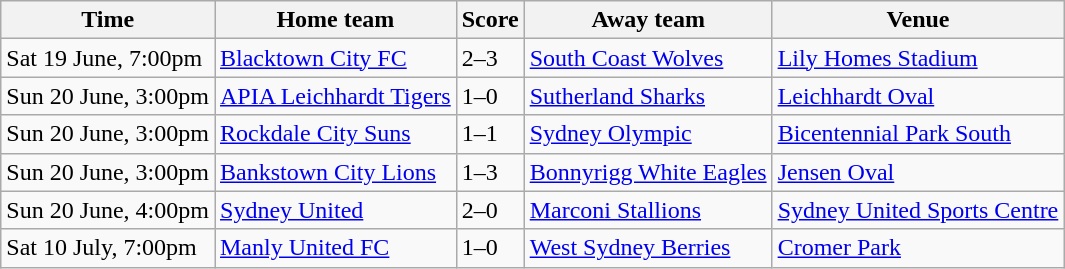<table class="wikitable">
<tr>
<th>Time</th>
<th>Home team</th>
<th>Score</th>
<th>Away team</th>
<th>Venue</th>
</tr>
<tr>
<td>Sat 19 June, 7:00pm</td>
<td><a href='#'>Blacktown City FC</a></td>
<td>2–3</td>
<td><a href='#'>South Coast Wolves</a></td>
<td><a href='#'>Lily Homes Stadium</a></td>
</tr>
<tr>
<td>Sun 20 June, 3:00pm</td>
<td><a href='#'>APIA Leichhardt Tigers</a></td>
<td>1–0</td>
<td><a href='#'>Sutherland Sharks</a></td>
<td><a href='#'>Leichhardt Oval</a></td>
</tr>
<tr>
<td>Sun 20 June, 3:00pm</td>
<td><a href='#'>Rockdale City Suns</a></td>
<td>1–1</td>
<td><a href='#'>Sydney Olympic</a></td>
<td><a href='#'>Bicentennial Park South</a></td>
</tr>
<tr>
<td>Sun 20 June, 3:00pm</td>
<td><a href='#'>Bankstown City Lions</a></td>
<td>1–3</td>
<td><a href='#'>Bonnyrigg White Eagles</a></td>
<td><a href='#'>Jensen Oval</a></td>
</tr>
<tr>
<td>Sun 20 June, 4:00pm</td>
<td><a href='#'>Sydney United</a></td>
<td>2–0</td>
<td><a href='#'>Marconi Stallions</a></td>
<td><a href='#'>Sydney United Sports Centre</a></td>
</tr>
<tr>
<td>Sat 10 July, 7:00pm</td>
<td><a href='#'>Manly United FC</a></td>
<td>1–0</td>
<td><a href='#'>West Sydney Berries</a></td>
<td><a href='#'>Cromer Park</a></td>
</tr>
</table>
